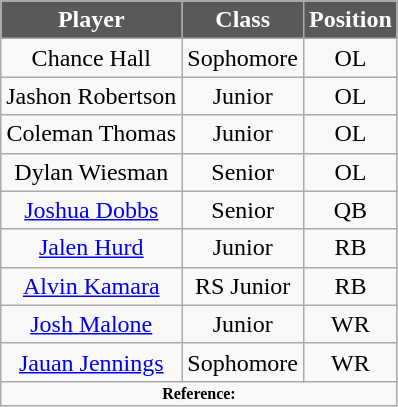<table class="wikitable">
<tr>
<th style="background: #58595B; color: white">Player</th>
<th style="background: #58595B; color: white">Class</th>
<th style="background: #58595B; color: white">Position</th>
</tr>
<tr align=center>
<td>Chance Hall</td>
<td>Sophomore</td>
<td>OL</td>
</tr>
<tr align=center>
<td>Jashon Robertson</td>
<td>Junior</td>
<td>OL</td>
</tr>
<tr align=center>
<td>Coleman Thomas</td>
<td>Junior</td>
<td>OL</td>
</tr>
<tr align=center>
<td>Dylan Wiesman</td>
<td>Senior</td>
<td>OL</td>
</tr>
<tr align=center>
<td><a href='#'>Joshua Dobbs</a></td>
<td>Senior</td>
<td>QB</td>
</tr>
<tr align=center>
<td><a href='#'>Jalen Hurd</a></td>
<td>Junior</td>
<td>RB</td>
</tr>
<tr align=center>
<td><a href='#'>Alvin Kamara</a></td>
<td>RS Junior</td>
<td>RB</td>
</tr>
<tr align=center>
<td><a href='#'>Josh Malone</a></td>
<td>Junior</td>
<td>WR</td>
</tr>
<tr align=center>
<td><a href='#'>Jauan Jennings</a></td>
<td>Sophomore</td>
<td>WR</td>
</tr>
<tr>
<td colspan="3"  style="font-size:8pt; text-align:center;"><strong>Reference:</strong></td>
</tr>
</table>
